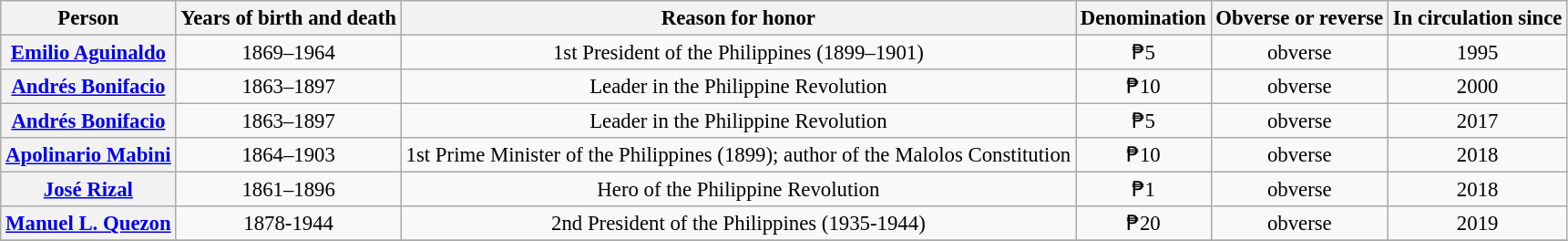<table class="wikitable" style="font-size:95%; text-align:center;">
<tr>
<th>Person</th>
<th>Years of birth and death</th>
<th>Reason for honor</th>
<th>Denomination</th>
<th>Obverse or reverse</th>
<th>In circulation since</th>
</tr>
<tr>
<th><a href='#'>Emilio Aguinaldo</a></th>
<td>1869–1964</td>
<td>1st President of the Philippines (1899–1901)</td>
<td>₱5</td>
<td>obverse</td>
<td>1995</td>
</tr>
<tr>
<th><a href='#'>Andrés Bonifacio</a></th>
<td>1863–1897</td>
<td>Leader in the Philippine Revolution</td>
<td>₱10</td>
<td>obverse</td>
<td>2000</td>
</tr>
<tr>
<th><a href='#'>Andrés Bonifacio</a></th>
<td>1863–1897</td>
<td>Leader in the Philippine Revolution</td>
<td>₱5</td>
<td>obverse</td>
<td>2017</td>
</tr>
<tr>
<th><a href='#'>Apolinario Mabini</a></th>
<td>1864–1903</td>
<td>1st Prime Minister of the Philippines (1899); author of the Malolos Constitution</td>
<td>₱10</td>
<td>obverse</td>
<td>2018</td>
</tr>
<tr>
<th><a href='#'>José Rizal</a></th>
<td>1861–1896</td>
<td>Hero of the Philippine Revolution</td>
<td>₱1</td>
<td>obverse</td>
<td>2018</td>
</tr>
<tr>
<th><a href='#'>Manuel L. Quezon</a></th>
<td>1878-1944</td>
<td>2nd President of the Philippines (1935-1944)</td>
<td>₱20</td>
<td>obverse</td>
<td>2019</td>
</tr>
<tr>
</tr>
</table>
